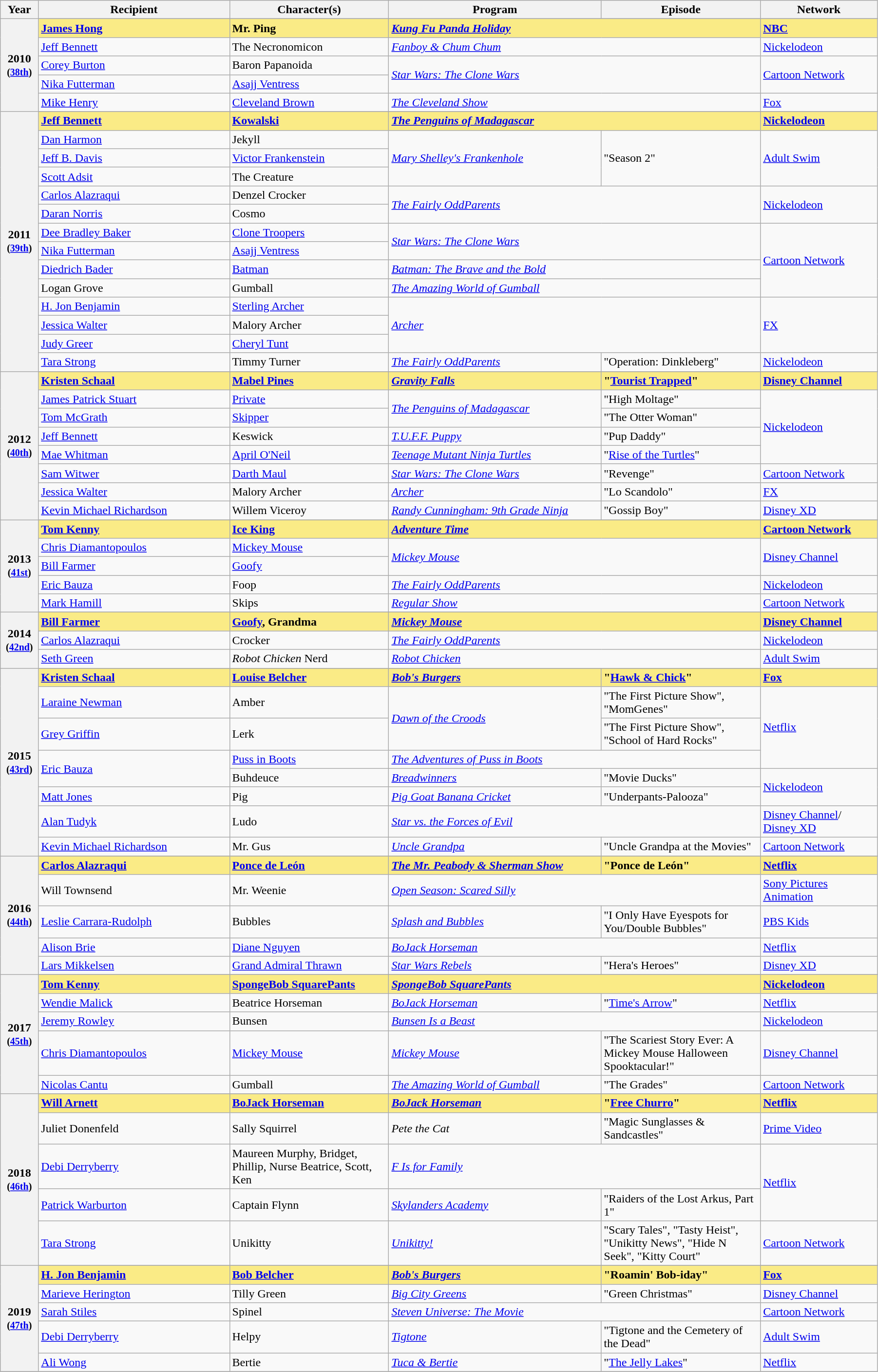<table class="wikitable" style="width:95%;">
<tr>
<th style="width:3%;">Year</th>
<th style="width:18%;">Recipient</th>
<th style="width:15%;">Character(s)</th>
<th style="width:20%;">Program</th>
<th style="width:15%;">Episode</th>
<th style="width:11%;">Network</th>
</tr>
<tr>
<th rowspan="6" style="text-align:center;">2010 <br><small>(<a href='#'>38th</a>)</small><br></th>
</tr>
<tr style="background:#FAEB86;">
<td><strong><a href='#'>James Hong</a></strong></td>
<td><strong>Mr. Ping</strong></td>
<td colspan="2"><strong><em><a href='#'>Kung Fu Panda Holiday</a></em></strong></td>
<td><strong><a href='#'>NBC</a></strong></td>
</tr>
<tr>
<td><a href='#'>Jeff Bennett</a></td>
<td>The Necronomicon</td>
<td colspan="2"><em><a href='#'>Fanboy & Chum Chum</a></em></td>
<td><a href='#'>Nickelodeon</a></td>
</tr>
<tr>
<td><a href='#'>Corey Burton</a></td>
<td>Baron Papanoida</td>
<td rowspan="2" colspan="2"><em><a href='#'>Star Wars: The Clone Wars</a></em></td>
<td rowspan="2"><a href='#'>Cartoon Network</a></td>
</tr>
<tr>
<td><a href='#'>Nika Futterman</a></td>
<td><a href='#'>Asajj Ventress</a></td>
</tr>
<tr>
<td><a href='#'>Mike Henry</a></td>
<td><a href='#'>Cleveland Brown</a></td>
<td colspan="2"><em><a href='#'>The Cleveland Show</a></em></td>
<td><a href='#'>Fox</a></td>
</tr>
<tr>
<th rowspan="15" style="text-align:center;">2011 <br><small>(<a href='#'>39th</a>)</small><br></th>
</tr>
<tr style="background:#FAEB86;">
<td><strong><a href='#'>Jeff Bennett</a></strong></td>
<td><strong><a href='#'>Kowalski</a></strong></td>
<td colspan="2"><strong><em><a href='#'>The Penguins of Madagascar</a></em></strong></td>
<td><strong><a href='#'>Nickelodeon</a></strong></td>
</tr>
<tr>
<td><a href='#'>Dan Harmon</a></td>
<td>Jekyll</td>
<td rowspan="3"><em><a href='#'>Mary Shelley's Frankenhole</a></em></td>
<td rowspan="3">"Season 2"</td>
<td rowspan="3"><a href='#'>Adult Swim</a></td>
</tr>
<tr>
<td><a href='#'>Jeff B. Davis</a></td>
<td><a href='#'>Victor Frankenstein</a></td>
</tr>
<tr>
<td><a href='#'>Scott Adsit</a></td>
<td>The Creature</td>
</tr>
<tr>
<td><a href='#'>Carlos Alazraqui</a></td>
<td>Denzel Crocker</td>
<td rowspan="2" colspan="2"><em><a href='#'>The Fairly OddParents</a></em></td>
<td rowspan="2"><a href='#'>Nickelodeon</a></td>
</tr>
<tr>
<td><a href='#'>Daran Norris</a></td>
<td>Cosmo</td>
</tr>
<tr>
<td><a href='#'>Dee Bradley Baker</a></td>
<td><a href='#'>Clone Troopers</a></td>
<td rowspan="2" colspan="2"><em><a href='#'>Star Wars: The Clone Wars</a></em></td>
<td rowspan="4"><a href='#'>Cartoon Network</a></td>
</tr>
<tr>
<td><a href='#'>Nika Futterman</a></td>
<td><a href='#'>Asajj Ventress</a></td>
</tr>
<tr>
<td><a href='#'>Diedrich Bader</a></td>
<td><a href='#'>Batman</a></td>
<td colspan="2"><em><a href='#'>Batman: The Brave and the Bold</a></em></td>
</tr>
<tr>
<td>Logan Grove</td>
<td>Gumball</td>
<td colspan="2"><em><a href='#'>The Amazing World of Gumball</a></em></td>
</tr>
<tr>
<td><a href='#'>H. Jon Benjamin</a></td>
<td><a href='#'>Sterling Archer</a></td>
<td rowspan="3" colspan="2"><em><a href='#'>Archer</a></em></td>
<td rowspan="3"><a href='#'>FX</a></td>
</tr>
<tr>
<td><a href='#'>Jessica Walter</a></td>
<td>Malory Archer</td>
</tr>
<tr>
<td><a href='#'>Judy Greer</a></td>
<td><a href='#'>Cheryl Tunt</a></td>
</tr>
<tr>
<td><a href='#'>Tara Strong</a></td>
<td>Timmy Turner</td>
<td><em><a href='#'>The Fairly OddParents</a></em></td>
<td>"Operation: Dinkleberg"</td>
<td><a href='#'>Nickelodeon</a></td>
</tr>
<tr>
<th rowspan="9" style="text-align:center;">2012 <br><small>(<a href='#'>40th</a>)</small><br></th>
</tr>
<tr style="background:#FAEB86;">
<td><strong><a href='#'>Kristen Schaal</a></strong></td>
<td><strong><a href='#'>Mabel Pines</a></strong></td>
<td><strong><em><a href='#'>Gravity Falls</a></em></strong></td>
<td><strong>"<a href='#'>Tourist Trapped</a>"</strong></td>
<td><strong><a href='#'>Disney Channel</a></strong></td>
</tr>
<tr>
<td><a href='#'>James Patrick Stuart</a></td>
<td><a href='#'>Private</a></td>
<td rowspan="2"><em><a href='#'>The Penguins of Madagascar</a></em></td>
<td>"High Moltage"</td>
<td rowspan="4"><a href='#'>Nickelodeon</a></td>
</tr>
<tr>
<td><a href='#'>Tom McGrath</a></td>
<td><a href='#'>Skipper</a></td>
<td>"The Otter Woman"</td>
</tr>
<tr>
<td><a href='#'>Jeff Bennett</a></td>
<td>Keswick</td>
<td><em><a href='#'>T.U.F.F. Puppy</a></em></td>
<td>"Pup Daddy"</td>
</tr>
<tr>
<td><a href='#'>Mae Whitman</a></td>
<td><a href='#'>April O'Neil</a></td>
<td><em><a href='#'>Teenage Mutant Ninja Turtles</a></em></td>
<td>"<a href='#'>Rise of the Turtles</a>"</td>
</tr>
<tr>
<td><a href='#'>Sam Witwer</a></td>
<td><a href='#'>Darth Maul</a></td>
<td><em><a href='#'>Star Wars: The Clone Wars</a></em></td>
<td>"Revenge"</td>
<td><a href='#'>Cartoon Network</a></td>
</tr>
<tr>
<td><a href='#'>Jessica Walter</a></td>
<td>Malory Archer</td>
<td><em><a href='#'>Archer</a></em></td>
<td>"Lo Scandolo"</td>
<td><a href='#'>FX</a></td>
</tr>
<tr>
<td><a href='#'>Kevin Michael Richardson</a></td>
<td>Willem Viceroy</td>
<td><em><a href='#'>Randy Cunningham: 9th Grade Ninja</a></em></td>
<td>"Gossip Boy"</td>
<td><a href='#'>Disney XD</a></td>
</tr>
<tr>
<th rowspan="6" style="text-align:center;">2013 <br><small>(<a href='#'>41st</a>)</small><br></th>
</tr>
<tr style="background:#FAEB86;">
<td><strong><a href='#'>Tom Kenny</a></strong></td>
<td><strong><a href='#'>Ice King</a></strong></td>
<td colspan="2"><strong><em><a href='#'>Adventure Time</a></em></strong></td>
<td><strong><a href='#'>Cartoon Network</a></strong></td>
</tr>
<tr>
<td><a href='#'>Chris Diamantopoulos</a></td>
<td><a href='#'>Mickey Mouse</a></td>
<td rowspan="2" colspan="2"><em><a href='#'>Mickey Mouse</a></em></td>
<td rowspan="2"><a href='#'>Disney Channel</a></td>
</tr>
<tr>
<td><a href='#'>Bill Farmer</a></td>
<td><a href='#'>Goofy</a></td>
</tr>
<tr>
<td><a href='#'>Eric Bauza</a></td>
<td>Foop</td>
<td colspan="2"><em><a href='#'>The Fairly OddParents</a></em></td>
<td><a href='#'>Nickelodeon</a></td>
</tr>
<tr>
<td><a href='#'>Mark Hamill</a></td>
<td>Skips</td>
<td colspan="2"><em><a href='#'>Regular Show</a></em></td>
<td><a href='#'>Cartoon Network</a></td>
</tr>
<tr>
<th rowspan="4" style="text-align:center;">2014 <br><small>(<a href='#'>42nd</a>)</small><br></th>
</tr>
<tr style="background:#FAEB86;">
<td><strong><a href='#'>Bill Farmer</a></strong></td>
<td><strong><a href='#'>Goofy</a>, Grandma</strong></td>
<td colspan="2"><strong><em><a href='#'>Mickey Mouse</a></em></strong></td>
<td><strong><a href='#'>Disney Channel</a></strong></td>
</tr>
<tr>
<td><a href='#'>Carlos Alazraqui</a></td>
<td>Crocker</td>
<td colspan="2"><em><a href='#'>The Fairly OddParents</a></em></td>
<td><a href='#'>Nickelodeon</a></td>
</tr>
<tr>
<td><a href='#'>Seth Green</a></td>
<td><em>Robot Chicken</em> Nerd</td>
<td colspan="2"><em><a href='#'>Robot Chicken</a></em></td>
<td><a href='#'>Adult Swim</a></td>
</tr>
<tr>
<th rowspan="9" style="text-align:center;">2015 <br><small>(<a href='#'>43rd</a>)</small><br></th>
</tr>
<tr style="background:#FAEB86;">
<td><strong><a href='#'>Kristen Schaal</a></strong></td>
<td><strong><a href='#'>Louise Belcher</a></strong></td>
<td><strong><em><a href='#'>Bob's Burgers</a></em></strong></td>
<td><strong>"<a href='#'>Hawk & Chick</a>"</strong></td>
<td><strong><a href='#'>Fox</a></strong></td>
</tr>
<tr>
<td><a href='#'>Laraine Newman</a></td>
<td>Amber</td>
<td rowspan="2"><em><a href='#'>Dawn of the Croods</a></em></td>
<td>"The First Picture Show", "MomGenes"</td>
<td rowspan="3"><a href='#'>Netflix</a></td>
</tr>
<tr>
<td><a href='#'>Grey Griffin</a></td>
<td>Lerk</td>
<td>"The First Picture Show", "School of Hard Rocks"</td>
</tr>
<tr>
<td rowspan="2"><a href='#'>Eric Bauza</a></td>
<td><a href='#'>Puss in Boots</a></td>
<td colspan="2"><em><a href='#'>The Adventures of Puss in Boots</a></em></td>
</tr>
<tr>
<td>Buhdeuce</td>
<td><em><a href='#'>Breadwinners</a></em></td>
<td>"Movie Ducks"</td>
<td rowspan="2"><a href='#'>Nickelodeon</a></td>
</tr>
<tr>
<td><a href='#'>Matt Jones</a></td>
<td>Pig</td>
<td><em><a href='#'>Pig Goat Banana Cricket</a></em></td>
<td>"Underpants-Palooza"</td>
</tr>
<tr>
<td><a href='#'>Alan Tudyk</a></td>
<td>Ludo</td>
<td colspan="2"><em><a href='#'>Star vs. the Forces of Evil</a></em></td>
<td><a href='#'>Disney Channel</a>/<br><a href='#'>Disney XD</a></td>
</tr>
<tr>
<td><a href='#'>Kevin Michael Richardson</a></td>
<td>Mr. Gus</td>
<td><em><a href='#'>Uncle Grandpa</a></em></td>
<td>"Uncle Grandpa at the Movies"</td>
<td><a href='#'>Cartoon Network</a></td>
</tr>
<tr>
<th rowspan="6" style="text-align:center;">2016 <br><small>(<a href='#'>44th</a>)</small><br></th>
</tr>
<tr style="background:#FAEB86;">
<td><strong><a href='#'>Carlos Alazraqui</a></strong></td>
<td><strong><a href='#'>Ponce de León</a></strong></td>
<td><strong><em><a href='#'>The Mr. Peabody & Sherman Show</a></em></strong></td>
<td><strong>"Ponce de León"</strong></td>
<td><strong><a href='#'>Netflix</a></strong></td>
</tr>
<tr>
<td>Will Townsend</td>
<td>Mr. Weenie</td>
<td colspan="2"><em><a href='#'>Open Season: Scared Silly</a></em></td>
<td><a href='#'>Sony Pictures Animation</a></td>
</tr>
<tr>
<td><a href='#'>Leslie Carrara-Rudolph</a></td>
<td>Bubbles</td>
<td><em><a href='#'>Splash and Bubbles</a></em></td>
<td>"I Only Have Eyespots for You/Double Bubbles"</td>
<td><a href='#'>PBS Kids</a></td>
</tr>
<tr>
<td><a href='#'>Alison Brie</a></td>
<td><a href='#'>Diane Nguyen</a></td>
<td colspan="2"><em><a href='#'>BoJack Horseman</a></em></td>
<td><a href='#'>Netflix</a></td>
</tr>
<tr>
<td><a href='#'>Lars Mikkelsen</a></td>
<td><a href='#'>Grand Admiral Thrawn</a></td>
<td><em><a href='#'>Star Wars Rebels</a></em></td>
<td>"Hera's Heroes"</td>
<td><a href='#'>Disney XD</a></td>
</tr>
<tr>
<th rowspan="6" style="text-align:center;">2017 <br><small>(<a href='#'>45th</a>)</small><br></th>
</tr>
<tr style="background:#FAEB86;">
<td><strong><a href='#'>Tom Kenny</a></strong></td>
<td><strong><a href='#'>SpongeBob SquarePants</a></strong></td>
<td colspan="2"><strong><em><a href='#'>SpongeBob SquarePants</a></em></strong></td>
<td><strong><a href='#'>Nickelodeon</a></strong></td>
</tr>
<tr>
<td><a href='#'>Wendie Malick</a></td>
<td>Beatrice Horseman</td>
<td><em><a href='#'>BoJack Horseman</a></em></td>
<td>"<a href='#'>Time's Arrow</a>"</td>
<td><a href='#'>Netflix</a></td>
</tr>
<tr>
<td><a href='#'>Jeremy Rowley</a></td>
<td>Bunsen</td>
<td colspan="2"><em><a href='#'>Bunsen Is a Beast</a></em></td>
<td><a href='#'>Nickelodeon</a></td>
</tr>
<tr>
<td><a href='#'>Chris Diamantopoulos</a></td>
<td><a href='#'>Mickey Mouse</a></td>
<td><em><a href='#'>Mickey Mouse</a></em></td>
<td>"The Scariest Story Ever: A Mickey Mouse Halloween Spooktacular!"</td>
<td><a href='#'>Disney Channel</a></td>
</tr>
<tr>
<td><a href='#'>Nicolas Cantu</a></td>
<td>Gumball</td>
<td><em><a href='#'>The Amazing World of Gumball</a></em></td>
<td>"The Grades"</td>
<td><a href='#'>Cartoon Network</a></td>
</tr>
<tr>
<th rowspan="6" style="text-align:center;">2018 <br><small>(<a href='#'>46th</a>)</small><br></th>
</tr>
<tr style="background:#FAEB86;">
<td><strong><a href='#'>Will Arnett</a></strong></td>
<td><strong><a href='#'>BoJack Horseman</a></strong></td>
<td><strong><em><a href='#'>BoJack Horseman</a></em></strong></td>
<td><strong>"<a href='#'>Free Churro</a>"</strong></td>
<td><strong><a href='#'>Netflix</a></strong></td>
</tr>
<tr>
<td>Juliet Donenfeld</td>
<td>Sally Squirrel</td>
<td><em>Pete the Cat</em></td>
<td>"Magic Sunglasses & Sandcastles"</td>
<td><a href='#'>Prime Video</a></td>
</tr>
<tr>
<td><a href='#'>Debi Derryberry</a></td>
<td>Maureen Murphy, Bridget, Phillip, Nurse Beatrice, Scott, Ken</td>
<td colspan="2"><em><a href='#'>F Is for Family</a></em></td>
<td rowspan="2"><a href='#'>Netflix</a></td>
</tr>
<tr>
<td><a href='#'>Patrick Warburton</a></td>
<td>Captain Flynn</td>
<td><em><a href='#'>Skylanders Academy</a></em></td>
<td>"Raiders of the Lost Arkus, Part 1"</td>
</tr>
<tr>
<td><a href='#'>Tara Strong</a></td>
<td>Unikitty</td>
<td><em><a href='#'>Unikitty!</a></em></td>
<td>"Scary Tales", "Tasty Heist", "Unikitty News", "Hide N Seek", "Kitty Court"</td>
<td><a href='#'>Cartoon Network</a></td>
</tr>
<tr>
<th rowspan="6" style="text-align:center;">2019 <br><small>(<a href='#'>47th</a>)</small><br></th>
</tr>
<tr style="background:#FAEB86;">
<td><strong><a href='#'>H. Jon Benjamin</a></strong></td>
<td><strong><a href='#'>Bob Belcher</a></strong></td>
<td><strong><em><a href='#'>Bob's Burgers</a></em></strong></td>
<td><strong>"Roamin' Bob-iday"</strong></td>
<td><strong><a href='#'>Fox</a></strong></td>
</tr>
<tr>
<td><a href='#'>Marieve Herington</a></td>
<td>Tilly Green</td>
<td><em><a href='#'>Big City Greens</a></em></td>
<td>"Green Christmas"</td>
<td><a href='#'>Disney Channel</a></td>
</tr>
<tr>
<td><a href='#'>Sarah Stiles</a></td>
<td>Spinel</td>
<td colspan="2"><em><a href='#'>Steven Universe: The Movie</a></em></td>
<td><a href='#'>Cartoon Network</a></td>
</tr>
<tr>
<td><a href='#'>Debi Derryberry</a></td>
<td>Helpy</td>
<td><em><a href='#'>Tigtone</a></em></td>
<td>"Tigtone and the Cemetery of the Dead"</td>
<td><a href='#'>Adult Swim</a></td>
</tr>
<tr>
<td><a href='#'>Ali Wong</a></td>
<td>Bertie</td>
<td><em><a href='#'>Tuca & Bertie</a></em></td>
<td>"<a href='#'>The Jelly Lakes</a>"</td>
<td><a href='#'>Netflix</a></td>
</tr>
<tr>
</tr>
</table>
